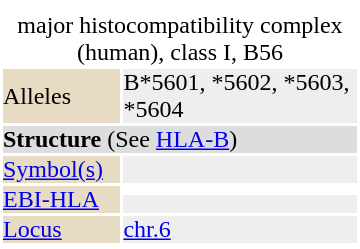<table id="drugInfoBox" style="float: right; clear: right; margin: 0 0 0.5em 1em; background: #ffffff;" class="toccolours" border=0 cellpadding=0 align=right width="240px">
<tr>
<td align="center" colspan="3"></td>
</tr>
<tr style="text-align: center; line-height: 1.00;background:#eeeeee">
<td colspan="3" color="white"></td>
</tr>
<tr>
<td align="center" colspan="2"></td>
</tr>
<tr>
<td align="center" colspan="2"><div>major histocompatibility complex (human), class I, B56</div></td>
</tr>
<tr>
<td bgcolor="#e7dcc3">Alleles</td>
<td bgcolor="#eeeeee">B*5601, *5602, *5603, *5604 <br></td>
</tr>
<tr>
<td colspan="2" bgcolor="#dddddd"><strong>Structure</strong> (See <a href='#'>HLA-B</a>)</td>
</tr>
<tr>
<td bgcolor="#e7dcc3"><a href='#'>Symbol(s)</a></td>
<td bgcolor="#eeeeee"></td>
</tr>
<tr>
<td bgcolor="#e7dcc3" Rowspan = 4><a href='#'>EBI-HLA</a></td>
<td bgcolor="#eeeeee"></td>
</tr>
<tr>
<td bgcolor="#eeeeee"></td>
</tr>
<tr>
<td bgcolor="#eeeeee"></td>
</tr>
<tr>
<td bgcolor="#eeeeee"></td>
</tr>
<tr>
<td bgcolor="#e7dcc3"><a href='#'>Locus</a></td>
<td bgcolor="#eeeeee"><a href='#'>chr.6</a> <em></em></td>
</tr>
<tr>
</tr>
</table>
